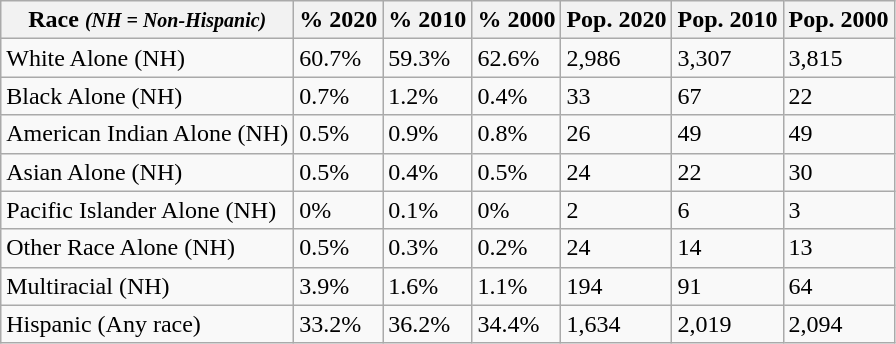<table class="wikitable">
<tr>
<th>Race <em><small>(NH = Non-Hispanic)</small></em></th>
<th>% 2020</th>
<th>% 2010</th>
<th>% 2000</th>
<th>Pop. 2020</th>
<th>Pop. 2010</th>
<th>Pop. 2000</th>
</tr>
<tr>
<td>White Alone (NH)</td>
<td>60.7%</td>
<td>59.3%</td>
<td>62.6%</td>
<td>2,986</td>
<td>3,307</td>
<td>3,815</td>
</tr>
<tr>
<td>Black Alone (NH)</td>
<td>0.7%</td>
<td>1.2%</td>
<td>0.4%</td>
<td>33</td>
<td>67</td>
<td>22</td>
</tr>
<tr>
<td>American Indian Alone (NH)</td>
<td>0.5%</td>
<td>0.9%</td>
<td>0.8%</td>
<td>26</td>
<td>49</td>
<td>49</td>
</tr>
<tr>
<td>Asian Alone (NH)</td>
<td>0.5%</td>
<td>0.4%</td>
<td>0.5%</td>
<td>24</td>
<td>22</td>
<td>30</td>
</tr>
<tr>
<td>Pacific Islander Alone (NH)</td>
<td>0%</td>
<td>0.1%</td>
<td>0%</td>
<td>2</td>
<td>6</td>
<td>3</td>
</tr>
<tr>
<td>Other Race Alone (NH)</td>
<td>0.5%</td>
<td>0.3%</td>
<td>0.2%</td>
<td>24</td>
<td>14</td>
<td>13</td>
</tr>
<tr>
<td>Multiracial (NH)</td>
<td>3.9%</td>
<td>1.6%</td>
<td>1.1%</td>
<td>194</td>
<td>91</td>
<td>64</td>
</tr>
<tr>
<td>Hispanic (Any race)</td>
<td>33.2%</td>
<td>36.2%</td>
<td>34.4%</td>
<td>1,634</td>
<td>2,019</td>
<td>2,094</td>
</tr>
</table>
